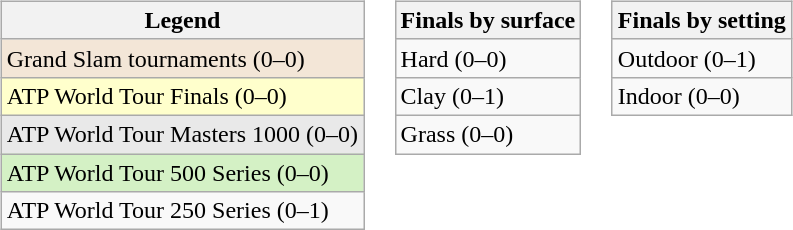<table>
<tr valign=top>
<td><br><table class=wikitable>
<tr>
<th>Legend</th>
</tr>
<tr style=background:#f3e6d7>
<td>Grand Slam tournaments (0–0)</td>
</tr>
<tr style=background:#ffffcc>
<td>ATP World Tour Finals (0–0)</td>
</tr>
<tr style=background:#e9e9e9>
<td>ATP World Tour Masters 1000 (0–0)</td>
</tr>
<tr style=background:#d4f1c5>
<td>ATP World Tour 500 Series (0–0)</td>
</tr>
<tr>
<td>ATP World Tour 250 Series (0–1)</td>
</tr>
</table>
</td>
<td><br><table class=wikitable>
<tr>
<th>Finals by surface</th>
</tr>
<tr>
<td>Hard (0–0)</td>
</tr>
<tr>
<td>Clay (0–1)</td>
</tr>
<tr>
<td>Grass (0–0)</td>
</tr>
</table>
</td>
<td><br><table class=wikitable>
<tr>
<th>Finals by setting</th>
</tr>
<tr>
<td>Outdoor (0–1)</td>
</tr>
<tr>
<td>Indoor (0–0)</td>
</tr>
</table>
</td>
</tr>
</table>
